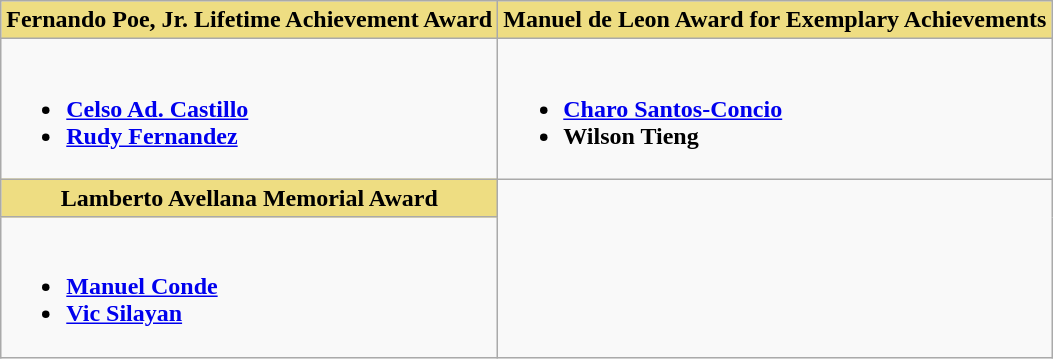<table class="wikitable">
<tr>
<th style="background:#EEDD82;" ! width:50%">Fernando Poe, Jr. Lifetime Achievement Award</th>
<th style="background:#EEDD82;" ! width:50%">Manuel de Leon Award for Exemplary Achievements</th>
</tr>
<tr>
<td valign="top"><br><ul><li><strong><a href='#'>Celso Ad. Castillo</a></strong></li><li><strong><a href='#'>Rudy Fernandez</a></strong></li></ul></td>
<td valign="top"><br><ul><li><strong><a href='#'>Charo Santos-Concio</a></strong></li><li><strong>Wilson Tieng</strong></li></ul></td>
</tr>
<tr>
<th style="background:#EEDD82;" ! width:50%">Lamberto Avellana Memorial Award</th>
</tr>
<tr>
<td valign="top"><br><ul><li><strong><a href='#'>Manuel Conde</a></strong></li><li><strong><a href='#'>Vic Silayan</a></strong></li></ul></td>
</tr>
</table>
